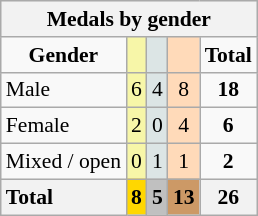<table class="wikitable" style="text-align:center;font-size:90%">
<tr style="background:#efefef;">
<th colspan=7><strong>Medals by gender</strong></th>
</tr>
<tr>
<td><strong>Gender</strong></td>
<td bgcolor=#f7f6a8></td>
<td bgcolor=#dce5e5></td>
<td bgcolor=#ffdab9></td>
<td><strong>Total</strong></td>
</tr>
<tr>
<td style="text-align:left;">Male</td>
<td style="background:#F7F6A8;">6</td>
<td style="background:#DCE5E5;">4</td>
<td style="background:#FFDAB9;">8</td>
<td><strong>18</strong></td>
</tr>
<tr>
<td style="text-align:left;">Female</td>
<td style="background:#F7F6A8;">2</td>
<td style="background:#DCE5E5;">0</td>
<td style="background:#FFDAB9;">4</td>
<td><strong>6</strong></td>
</tr>
<tr>
<td style="text-align:left;">Mixed / open</td>
<td style="background:#F7F6A8;">0</td>
<td style="background:#DCE5E5;">1</td>
<td style="background:#FFDAB9;">1</td>
<td><strong>2</strong></td>
</tr>
<tr>
<th style="text-align:left;"><strong>Total</strong></th>
<th style="background:gold;"><strong>8</strong></th>
<th style="background:silver;"><strong>5</strong></th>
<th style="background:#c96;"><strong>13</strong></th>
<th><strong>26</strong></th>
</tr>
</table>
